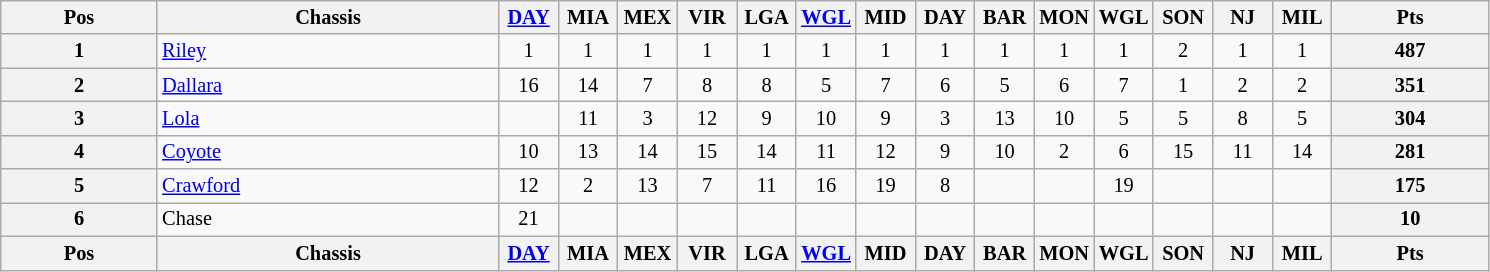<table class="wikitable" style="font-size: 85%">
<tr valign="top">
<th valign="center">Pos</th>
<th valign="center">Chassis</th>
<th width="4%"><a href='#'>DAY</a></th>
<th width="4%">MIA</th>
<th width="4%">MEX</th>
<th width="4%">VIR</th>
<th width="4%">LGA</th>
<th width="4%"><a href='#'>WGL</a></th>
<th width="4%">MID</th>
<th width="4%">DAY</th>
<th width="4%">BAR</th>
<th width="4%">MON</th>
<th width="4%">WGL</th>
<th width="4%">SON</th>
<th width="4%">NJ</th>
<th width="4%">MIL</th>
<th valign="center">Pts</th>
</tr>
<tr>
<th>1</th>
<td> <a href='#'>Riley</a></td>
<td align="center">1</td>
<td align="center">1</td>
<td align="center">1</td>
<td align="center">1</td>
<td align="center">1</td>
<td align="center">1</td>
<td align="center">1</td>
<td align="center">1</td>
<td align="center">1</td>
<td align="center">1</td>
<td align="center">1</td>
<td align="center">2</td>
<td align="center">1</td>
<td align="center">1</td>
<th>487</th>
</tr>
<tr>
<th>2</th>
<td> <a href='#'>Dallara</a></td>
<td align="center">16</td>
<td align="center">14</td>
<td align="center">7</td>
<td align="center">8</td>
<td align="center">8</td>
<td align="center">5</td>
<td align="center">7</td>
<td align="center">6</td>
<td align="center">5</td>
<td align="center">6</td>
<td align="center">7</td>
<td align="center">1</td>
<td align="center">2</td>
<td align="center">2</td>
<th>351</th>
</tr>
<tr>
<th>3</th>
<td> <a href='#'>Lola</a></td>
<td align="center"></td>
<td align="center">11</td>
<td align="center">3</td>
<td align="center">12</td>
<td align="center">9</td>
<td align="center">10</td>
<td align="center">9</td>
<td align="center">3</td>
<td align="center">13</td>
<td align="center">10</td>
<td align="center">5</td>
<td align="center">5</td>
<td align="center">8</td>
<td align="center">5</td>
<th>304</th>
</tr>
<tr>
<th>4</th>
<td> <a href='#'>Coyote</a></td>
<td align="center">10</td>
<td align="center">13</td>
<td align="center">14</td>
<td align="center">15</td>
<td align="center">14</td>
<td align="center">11</td>
<td align="center">12</td>
<td align="center">9</td>
<td align="center">10</td>
<td align="center">2</td>
<td align="center">6</td>
<td align="center">15</td>
<td align="center">11</td>
<td align="center">14</td>
<th>281</th>
</tr>
<tr>
<th>5</th>
<td> <a href='#'>Crawford</a></td>
<td align="center">12</td>
<td align="center">2</td>
<td align="center">13</td>
<td align="center">7</td>
<td align="center">11</td>
<td align="center">16</td>
<td align="center">19</td>
<td align="center">8</td>
<td align="center"></td>
<td align="center"></td>
<td align="center">19</td>
<td align="center"></td>
<td align="center"></td>
<td align="center"></td>
<th>175</th>
</tr>
<tr>
<th>6</th>
<td> Chase</td>
<td align="center">21</td>
<td align="center"></td>
<td align="center"></td>
<td align="center"></td>
<td align="center"></td>
<td align="center"></td>
<td align="center"></td>
<td align="center"></td>
<td align="center"></td>
<td align="center"></td>
<td align="center"></td>
<td align="center"></td>
<td align="center"></td>
<td align="center"></td>
<th>10</th>
</tr>
<tr valign="top">
<th valign="center">Pos</th>
<th valign="center">Chassis</th>
<th width="4%"><a href='#'>DAY</a></th>
<th width="4%">MIA</th>
<th width="4%">MEX</th>
<th width="4%">VIR</th>
<th width="4%">LGA</th>
<th width="4%"><a href='#'>WGL</a></th>
<th width="4%">MID</th>
<th width="4%">DAY</th>
<th width="4%">BAR</th>
<th width="4%">MON</th>
<th width="4%">WGL</th>
<th width="4%">SON</th>
<th width="4%">NJ</th>
<th width="4%">MIL</th>
<th valign="center">Pts</th>
</tr>
</table>
